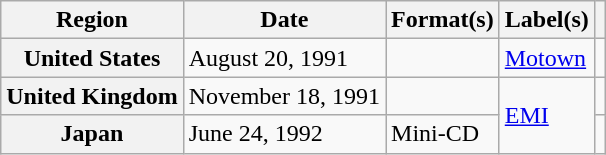<table class="wikitable plainrowheaders">
<tr>
<th scope="col">Region</th>
<th scope="col">Date</th>
<th scope="col">Format(s)</th>
<th scope="col">Label(s)</th>
<th scope="col"></th>
</tr>
<tr>
<th scope="row">United States</th>
<td>August 20, 1991</td>
<td></td>
<td><a href='#'>Motown</a></td>
<td></td>
</tr>
<tr>
<th scope="row">United Kingdom</th>
<td>November 18, 1991</td>
<td></td>
<td rowspan="2"><a href='#'>EMI</a></td>
<td></td>
</tr>
<tr>
<th scope="row">Japan</th>
<td>June 24, 1992</td>
<td>Mini-CD</td>
<td></td>
</tr>
</table>
